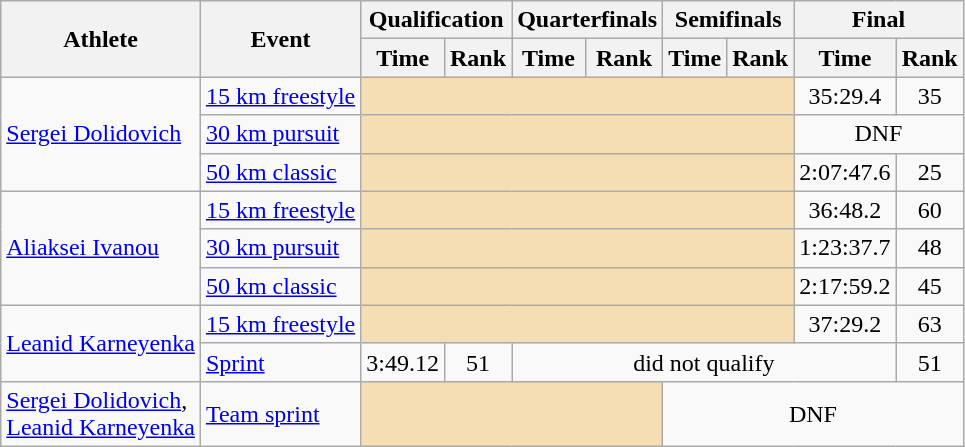<table class="wikitable">
<tr>
<th rowspan="2">Athlete</th>
<th rowspan="2">Event</th>
<th colspan="2">Qualification</th>
<th colspan="2">Quarterfinals</th>
<th colspan="2">Semifinals</th>
<th colspan="2">Final</th>
</tr>
<tr>
<th>Time</th>
<th>Rank</th>
<th>Time</th>
<th>Rank</th>
<th>Time</th>
<th>Rank</th>
<th>Time</th>
<th>Rank</th>
</tr>
<tr>
<td rowspan=3><a href='#'>Sergei Dolidovich</a></td>
<td><a href='#'>15 km freestyle</a></td>
<td colspan="6" bgcolor="wheat"></td>
<td align="center">35:29.4</td>
<td align="center">35</td>
</tr>
<tr>
<td><a href='#'>30 km pursuit</a></td>
<td colspan="6" bgcolor="wheat"></td>
<td colspan="2" align="center">DNF</td>
</tr>
<tr>
<td><a href='#'>50 km classic</a></td>
<td colspan="6" bgcolor="wheat"></td>
<td align="center">2:07:47.6</td>
<td align="center">25</td>
</tr>
<tr>
<td rowspan=3><a href='#'>Aliaksei Ivanou</a></td>
<td><a href='#'>15 km freestyle</a></td>
<td colspan="6" bgcolor="wheat"></td>
<td align="center">36:48.2</td>
<td align="center">60</td>
</tr>
<tr>
<td><a href='#'>30 km pursuit</a></td>
<td colspan="6" bgcolor="wheat"></td>
<td align="center">1:23:37.7</td>
<td align="center">48</td>
</tr>
<tr>
<td><a href='#'>50 km classic</a></td>
<td colspan="6" bgcolor="wheat"></td>
<td align="center">2:17:59.2</td>
<td align="center">45</td>
</tr>
<tr>
<td rowspan=2><a href='#'>Leanid Karneyenka</a></td>
<td><a href='#'>15 km freestyle</a></td>
<td colspan="6" bgcolor="wheat"></td>
<td align="center">37:29.2</td>
<td align="center">63</td>
</tr>
<tr>
<td><a href='#'>Sprint</a></td>
<td align="center">3:49.12</td>
<td align="center">51</td>
<td colspan="5" align="center">did not qualify</td>
<td align="center">51</td>
</tr>
<tr>
<td><a href='#'>Sergei Dolidovich</a>, <br><a href='#'>Leanid Karneyenka</a></td>
<td><a href='#'>Team sprint</a></td>
<td colspan="4" bgcolor="wheat"></td>
<td colspan="4" align="center">DNF</td>
</tr>
</table>
